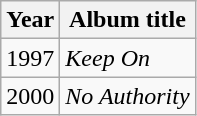<table class="wikitable">
<tr>
<th>Year</th>
<th>Album title</th>
</tr>
<tr>
<td>1997</td>
<td><em>Keep On</em></td>
</tr>
<tr>
<td>2000</td>
<td><em>No Authority</em></td>
</tr>
</table>
